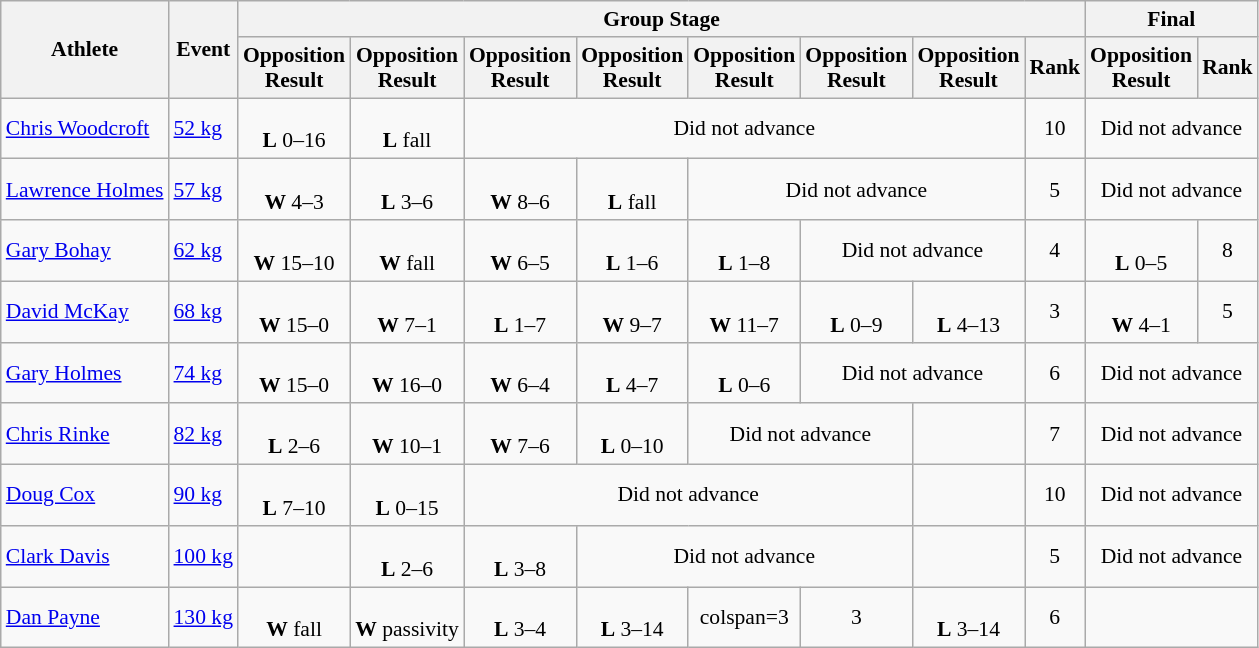<table class=wikitable style="font-size:90%">
<tr>
<th rowspan="2">Athlete</th>
<th rowspan="2">Event</th>
<th colspan="8">Group Stage</th>
<th colspan=2>Final</th>
</tr>
<tr>
<th>Opposition<br>Result</th>
<th>Opposition<br>Result</th>
<th>Opposition<br>Result</th>
<th>Opposition<br>Result</th>
<th>Opposition<br>Result</th>
<th>Opposition<br>Result</th>
<th>Opposition<br>Result</th>
<th>Rank</th>
<th>Opposition<br>Result</th>
<th>Rank</th>
</tr>
<tr align=center>
<td align=left><a href='#'>Chris Woodcroft</a></td>
<td align=left><a href='#'>52 kg</a></td>
<td><br><strong>L</strong> 0–16</td>
<td><br><strong>L</strong> fall</td>
<td colspan=5>Did not advance</td>
<td>10</td>
<td colspan=2>Did not advance</td>
</tr>
<tr align=center>
<td align=left><a href='#'>Lawrence Holmes</a></td>
<td align=left><a href='#'>57 kg</a></td>
<td><br><strong>W</strong> 4–3</td>
<td><br><strong>L</strong> 3–6</td>
<td><br><strong>W</strong> 8–6</td>
<td><br><strong>L</strong> fall</td>
<td colspan=3>Did not advance</td>
<td>5</td>
<td colspan=2>Did not advance</td>
</tr>
<tr align=center>
<td align=left><a href='#'>Gary Bohay</a></td>
<td align=left><a href='#'>62 kg</a></td>
<td><br><strong>W</strong> 15–10</td>
<td><br><strong>W</strong> fall</td>
<td><br><strong>W</strong> 6–5</td>
<td><br><strong>L</strong> 1–6</td>
<td><br><strong>L</strong> 1–8</td>
<td colspan=2>Did not advance</td>
<td>4</td>
<td><br><strong>L</strong> 0–5</td>
<td>8</td>
</tr>
<tr align=center>
<td align=left><a href='#'>David McKay</a></td>
<td align=left><a href='#'>68 kg</a></td>
<td><br><strong>W</strong> 15–0</td>
<td><br><strong>W</strong> 7–1</td>
<td><br><strong>L</strong> 1–7</td>
<td><br><strong>W</strong> 9–7</td>
<td><br><strong>W</strong> 11–7</td>
<td><br><strong>L</strong> 0–9</td>
<td><br><strong>L</strong> 4–13</td>
<td>3</td>
<td><br><strong>W</strong> 4–1</td>
<td>5</td>
</tr>
<tr align=center>
<td align=left><a href='#'>Gary Holmes</a></td>
<td align=left><a href='#'>74 kg</a></td>
<td><br><strong>W</strong> 15–0</td>
<td><br><strong>W</strong> 16–0</td>
<td><br><strong>W</strong> 6–4</td>
<td><br><strong>L</strong> 4–7</td>
<td><br><strong>L</strong> 0–6</td>
<td colspan=2>Did not advance</td>
<td>6</td>
<td colspan=2>Did not advance</td>
</tr>
<tr align=center>
<td align=left><a href='#'>Chris Rinke</a></td>
<td align=left><a href='#'>82 kg</a></td>
<td><br><strong>L</strong> 2–6</td>
<td><br><strong>W</strong> 10–1</td>
<td><br><strong>W</strong> 7–6</td>
<td><br><strong>L</strong> 0–10</td>
<td colspan=2>Did not advance</td>
<td></td>
<td>7</td>
<td colspan=2>Did not advance</td>
</tr>
<tr align=center>
<td align=left><a href='#'>Doug Cox</a></td>
<td align=left><a href='#'>90 kg</a></td>
<td><br><strong>L</strong> 7–10</td>
<td><br><strong>L</strong> 0–15</td>
<td colspan=4>Did not advance</td>
<td></td>
<td>10</td>
<td colspan=2>Did not advance</td>
</tr>
<tr align=center>
<td align=left><a href='#'>Clark Davis</a></td>
<td align=left><a href='#'>100 kg</a></td>
<td></td>
<td><br><strong>L</strong> 2–6</td>
<td><br><strong>L</strong> 3–8</td>
<td colspan=3>Did not advance</td>
<td></td>
<td>5</td>
<td colspan=2>Did not advance</td>
</tr>
<tr align=center>
<td align=left><a href='#'>Dan Payne</a></td>
<td align=left><a href='#'>130 kg</a></td>
<td><br><strong>W</strong> fall</td>
<td><br><strong>W</strong> passivity</td>
<td><br><strong>L</strong> 3–4</td>
<td><br><strong>L</strong> 3–14</td>
<td>colspan=3</td>
<td>3</td>
<td><br><strong>L</strong> 3–14</td>
<td>6</td>
</tr>
</table>
